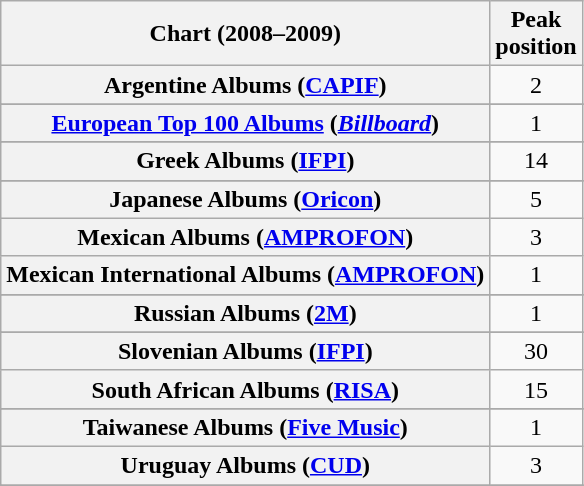<table class="wikitable sortable plainrowheaders" style="text-align:center">
<tr>
<th scope="col">Chart (2008–2009)</th>
<th scope="col">Peak<br>position</th>
</tr>
<tr>
<th scope="row">Argentine Albums (<a href='#'>CAPIF</a>)</th>
<td>2</td>
</tr>
<tr>
</tr>
<tr>
</tr>
<tr>
</tr>
<tr>
</tr>
<tr>
</tr>
<tr>
</tr>
<tr>
</tr>
<tr>
</tr>
<tr>
</tr>
<tr>
<th scope="row"><a href='#'>European Top 100 Albums</a> (<em><a href='#'>Billboard</a></em>)</th>
<td>1</td>
</tr>
<tr>
</tr>
<tr>
</tr>
<tr>
</tr>
<tr>
<th scope="row">Greek Albums (<a href='#'>IFPI</a>)</th>
<td>14</td>
</tr>
<tr>
</tr>
<tr>
</tr>
<tr>
</tr>
<tr>
<th scope="row">Japanese Albums (<a href='#'>Oricon</a>)</th>
<td>5</td>
</tr>
<tr>
<th scope="row">Mexican Albums (<a href='#'>AMPROFON</a>)</th>
<td>3</td>
</tr>
<tr>
<th scope="row">Mexican International Albums (<a href='#'>AMPROFON</a>)</th>
<td>1</td>
</tr>
<tr>
</tr>
<tr>
</tr>
<tr>
</tr>
<tr>
</tr>
<tr>
<th scope="row">Russian Albums (<a href='#'>2M</a>)</th>
<td>1</td>
</tr>
<tr>
</tr>
<tr>
<th scope="row">Slovenian Albums (<a href='#'>IFPI</a>)</th>
<td>30</td>
</tr>
<tr>
<th scope="row">South African Albums (<a href='#'>RISA</a>)</th>
<td>15</td>
</tr>
<tr>
</tr>
<tr>
</tr>
<tr>
</tr>
<tr>
<th scope="row">Taiwanese Albums (<a href='#'>Five Music</a>)</th>
<td>1</td>
</tr>
<tr>
<th scope="row">Uruguay Albums (<a href='#'>CUD</a>)</th>
<td>3</td>
</tr>
<tr>
</tr>
<tr>
</tr>
</table>
